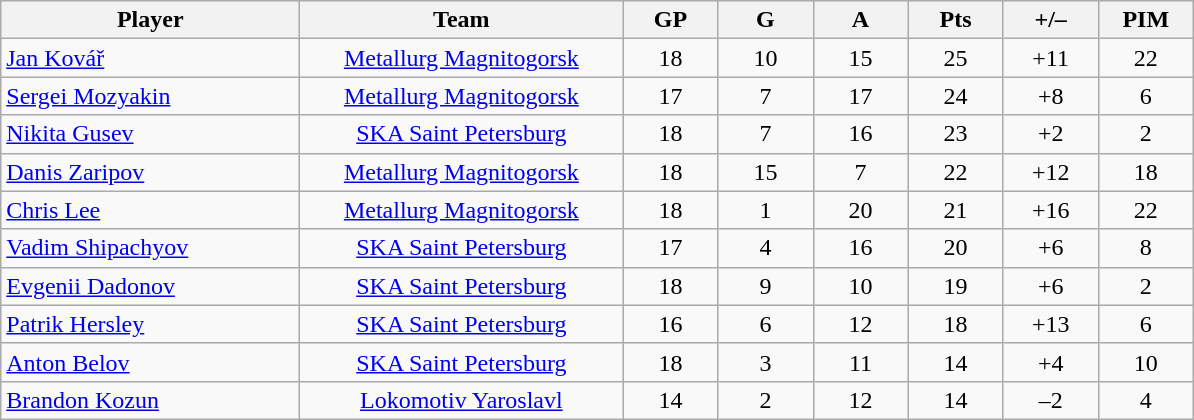<table class="wikitable sortable">
<tr>
<th style="width: 12em;">Player</th>
<th style="width: 13em;">Team</th>
<th style="width: 3.5em;">GP</th>
<th style="width: 3.5em;">G</th>
<th style="width: 3.5em;">A</th>
<th style="width: 3.5em;">Pts</th>
<th style="width: 3.5em;">+/–</th>
<th style="width: 3.5em;">PIM</th>
</tr>
<tr style="text-align:center;">
<td style="text-align:left;"><a href='#'>Jan Kovář</a></td>
<td><a href='#'>Metallurg Magnitogorsk</a></td>
<td>18</td>
<td>10</td>
<td>15</td>
<td>25</td>
<td>+11</td>
<td>22</td>
</tr>
<tr style="text-align:center;">
<td style="text-align:left;"><a href='#'>Sergei Mozyakin</a></td>
<td><a href='#'>Metallurg Magnitogorsk</a></td>
<td>17</td>
<td>7</td>
<td>17</td>
<td>24</td>
<td>+8</td>
<td>6</td>
</tr>
<tr style="text-align:center;">
<td style="text-align:left;"><a href='#'>Nikita Gusev</a></td>
<td><a href='#'>SKA Saint Petersburg</a></td>
<td>18</td>
<td>7</td>
<td>16</td>
<td>23</td>
<td>+2</td>
<td>2</td>
</tr>
<tr style="text-align:center;">
<td style="text-align:left;"><a href='#'>Danis Zaripov</a></td>
<td><a href='#'>Metallurg Magnitogorsk</a></td>
<td>18</td>
<td>15</td>
<td>7</td>
<td>22</td>
<td>+12</td>
<td>18</td>
</tr>
<tr style="text-align:center;">
<td style="text-align:left;"><a href='#'>Chris Lee</a></td>
<td><a href='#'>Metallurg Magnitogorsk</a></td>
<td>18</td>
<td>1</td>
<td>20</td>
<td>21</td>
<td>+16</td>
<td>22</td>
</tr>
<tr style="text-align:center;">
<td style="text-align:left;"><a href='#'>Vadim Shipachyov</a></td>
<td><a href='#'>SKA Saint Petersburg</a></td>
<td>17</td>
<td>4</td>
<td>16</td>
<td>20</td>
<td>+6</td>
<td>8</td>
</tr>
<tr style="text-align:center;">
<td style="text-align:left;"><a href='#'>Evgenii Dadonov</a></td>
<td><a href='#'>SKA Saint Petersburg</a></td>
<td>18</td>
<td>9</td>
<td>10</td>
<td>19</td>
<td>+6</td>
<td>2</td>
</tr>
<tr style="text-align:center;">
<td style="text-align:left;"><a href='#'>Patrik Hersley</a></td>
<td><a href='#'>SKA Saint Petersburg</a></td>
<td>16</td>
<td>6</td>
<td>12</td>
<td>18</td>
<td>+13</td>
<td>6</td>
</tr>
<tr style="text-align:center;">
<td style="text-align:left;"><a href='#'>Anton Belov</a></td>
<td><a href='#'>SKA Saint Petersburg</a></td>
<td>18</td>
<td>3</td>
<td>11</td>
<td>14</td>
<td>+4</td>
<td>10</td>
</tr>
<tr style="text-align:center;">
<td style="text-align:left;"><a href='#'>Brandon Kozun</a></td>
<td><a href='#'>Lokomotiv Yaroslavl</a></td>
<td>14</td>
<td>2</td>
<td>12</td>
<td>14</td>
<td>–2</td>
<td>4</td>
</tr>
</table>
